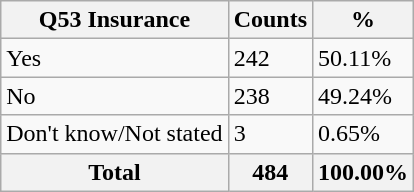<table class="wikitable sortable">
<tr>
<th>Q53 Insurance</th>
<th>Counts</th>
<th>%</th>
</tr>
<tr>
<td>Yes</td>
<td>242</td>
<td>50.11%</td>
</tr>
<tr>
<td>No</td>
<td>238</td>
<td>49.24%</td>
</tr>
<tr>
<td>Don't know/Not stated</td>
<td>3</td>
<td>0.65%</td>
</tr>
<tr>
<th>Total</th>
<th>484</th>
<th>100.00%</th>
</tr>
</table>
